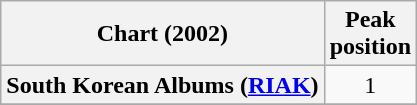<table class="wikitable plainrowheaders" style="text-align:center">
<tr>
<th scope="col">Chart (2002)</th>
<th scope="col">Peak<br>position</th>
</tr>
<tr>
<th scope="row">South Korean Albums (<a href='#'>RIAK</a>)</th>
<td>1</td>
</tr>
<tr>
</tr>
</table>
